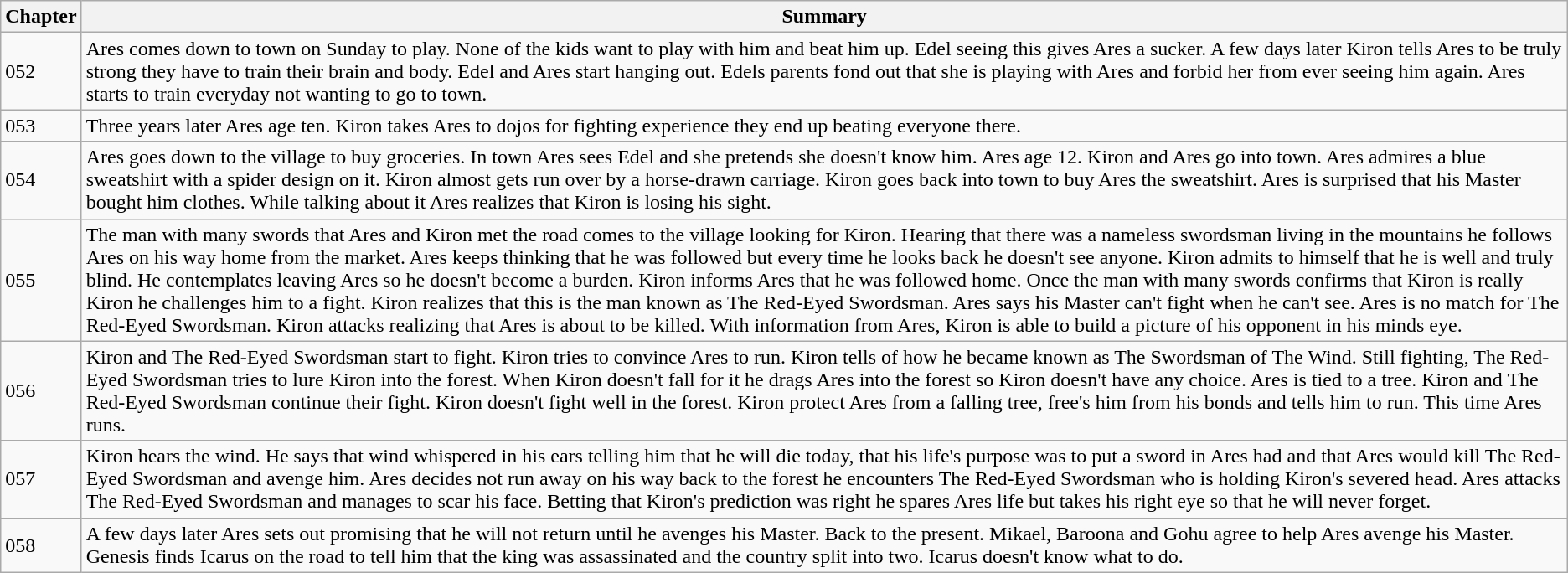<table class="wikitable">
<tr>
<th>Chapter</th>
<th>Summary</th>
</tr>
<tr>
<td>052</td>
<td>Ares comes down to town on Sunday to play. None of the kids want to play with him and beat him up. Edel seeing this gives Ares a sucker. A few days later Kiron tells Ares to be truly strong they have to train their brain and body. Edel and Ares start hanging out. Edels parents fond out that she is playing with Ares and forbid her from ever seeing him again. Ares starts to train everyday not wanting to go to town.</td>
</tr>
<tr>
<td>053</td>
<td>Three years later Ares age ten. Kiron takes Ares to dojos for fighting experience they end up beating everyone there.</td>
</tr>
<tr>
<td>054</td>
<td>Ares goes down to the village to buy groceries. In town Ares sees Edel and she pretends she doesn't know him. Ares age 12. Kiron and Ares go into town. Ares admires a blue sweatshirt with a spider design on it. Kiron almost gets run over by a horse-drawn carriage. Kiron goes back into town to buy Ares the sweatshirt. Ares is surprised that his Master bought him clothes. While talking about it Ares realizes that Kiron is losing his sight.</td>
</tr>
<tr>
<td>055</td>
<td>The man with many swords that Ares and Kiron met the road comes to the village looking for Kiron. Hearing that there was a nameless swordsman living in the mountains he follows Ares on his way home from the market. Ares keeps thinking that he was followed but every time he looks back he doesn't see anyone. Kiron admits to himself that he is well and truly blind. He contemplates leaving Ares so he doesn't become a burden. Kiron informs Ares that he was followed home. Once the man with many swords confirms that Kiron is really Kiron he challenges him to a fight. Kiron realizes that this is the man known as The Red-Eyed Swordsman. Ares says his Master can't fight when he can't see. Ares is no match for The Red-Eyed Swordsman. Kiron attacks realizing that Ares is about to be killed. With information from Ares, Kiron is able to build a picture of his opponent in his minds eye.</td>
</tr>
<tr>
<td>056</td>
<td>Kiron and The Red-Eyed Swordsman start to fight. Kiron tries to convince Ares to run. Kiron tells of how he became known as The Swordsman of The Wind. Still fighting, The Red-Eyed Swordsman tries to lure Kiron into the forest. When Kiron doesn't fall for it he drags Ares into the forest so Kiron doesn't have any choice. Ares is tied to a tree. Kiron and The Red-Eyed Swordsman continue their fight. Kiron doesn't fight well in the forest. Kiron protect Ares from a falling tree, free's him from his bonds and tells him to run. This time Ares runs.</td>
</tr>
<tr>
<td>057</td>
<td>Kiron hears the wind. He says that wind whispered in his ears telling him that he will die today, that his life's purpose was to put a sword in Ares had and that Ares would kill The Red-Eyed Swordsman and avenge him. Ares decides not run away on his way back to the forest he encounters The Red-Eyed Swordsman who is holding Kiron's severed head. Ares attacks The Red-Eyed Swordsman and manages to scar his face. Betting that Kiron's prediction was right he spares Ares life but takes his right eye so that he will never forget.</td>
</tr>
<tr>
<td>058</td>
<td>A few days later Ares sets out promising that he will not return until he avenges his Master. Back to the present. Mikael, Baroona and Gohu agree to help Ares avenge his Master. Genesis finds Icarus on the road to tell him that the king was assassinated and the country split into two. Icarus doesn't know what to do.</td>
</tr>
</table>
